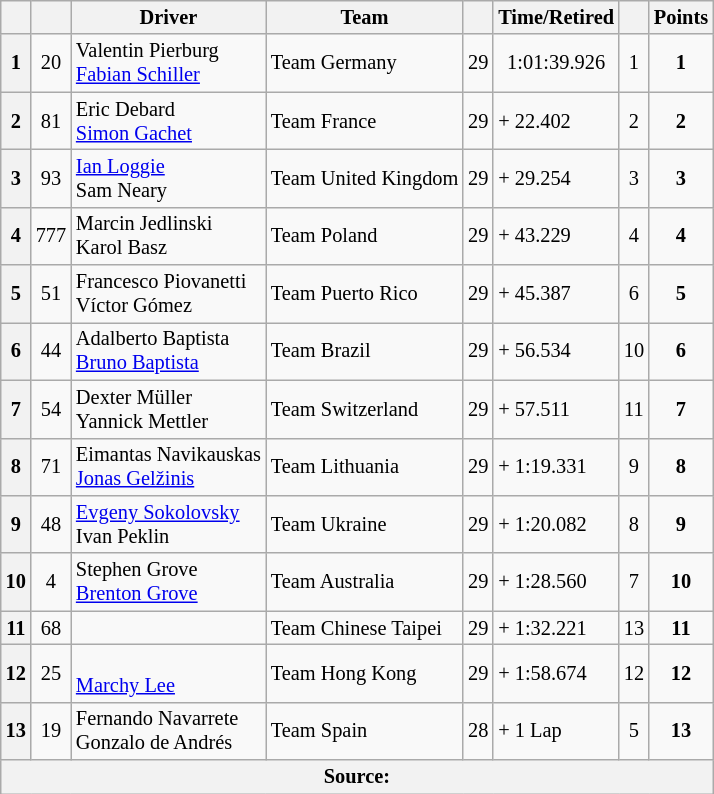<table class="wikitable" style="font-size:85%;">
<tr>
<th scope="col"></th>
<th scope="col"></th>
<th scope="col">Driver</th>
<th scope="col">Team</th>
<th scope="col"></th>
<th scope="col">Time/Retired</th>
<th scope="col"></th>
<th scope="col">Points</th>
</tr>
<tr>
<th>1</th>
<td align="middle">20</td>
<td>Valentin Pierburg<br><a href='#'>Fabian Schiller</a></td>
<td> Team Germany</td>
<td align="middle">29</td>
<td align="middle">1:01:39.926</td>
<td align="middle">1</td>
<td align="middle"><strong>1</strong></td>
</tr>
<tr>
<th>2</th>
<td align="middle">81</td>
<td>Eric Debard<br><a href='#'>Simon Gachet</a></td>
<td> Team France</td>
<td align="middle">29</td>
<td>+ 22.402 </td>
<td align="middle">2</td>
<td align="middle"><strong>2</strong></td>
</tr>
<tr>
<th>3</th>
<td align="middle">93</td>
<td><a href='#'>Ian Loggie</a><br>Sam Neary</td>
<td> Team United Kingdom</td>
<td align="middle">29</td>
<td>+ 29.254</td>
<td align="middle">3</td>
<td align="middle"><strong>3</strong></td>
</tr>
<tr>
<th>4</th>
<td align="middle">777</td>
<td>Marcin Jedlinski<br>Karol Basz</td>
<td> Team Poland</td>
<td align="middle">29</td>
<td>+ 43.229</td>
<td align="middle">4</td>
<td align="middle"><strong>4</strong></td>
</tr>
<tr>
<th>5</th>
<td align="middle">51</td>
<td>Francesco Piovanetti<br>Víctor Gómez</td>
<td> Team Puerto Rico</td>
<td align="middle">29</td>
<td>+ 45.387</td>
<td align="middle">6</td>
<td align="middle"><strong>5</strong></td>
</tr>
<tr>
<th>6</th>
<td align="middle">44</td>
<td>Adalberto Baptista<br><a href='#'>Bruno Baptista</a></td>
<td> Team Brazil</td>
<td align="middle">29</td>
<td>+ 56.534</td>
<td align="middle">10</td>
<td align="middle"><strong>6</strong></td>
</tr>
<tr>
<th>7</th>
<td align="middle">54</td>
<td>Dexter Müller<br>Yannick Mettler</td>
<td> Team Switzerland</td>
<td align="middle">29</td>
<td>+ 57.511</td>
<td align="middle">11</td>
<td align="middle"><strong>7</strong></td>
</tr>
<tr>
<th>8</th>
<td align="middle">71</td>
<td>Eimantas Navikauskas<br><a href='#'>Jonas Gelžinis</a></td>
<td> Team Lithuania</td>
<td align="middle">29</td>
<td>+ 1:19.331</td>
<td align="middle">9</td>
<td align="middle"><strong>8</strong></td>
</tr>
<tr>
<th>9</th>
<td align="middle">48</td>
<td><a href='#'>Evgeny Sokolovsky</a><br>Ivan Peklin</td>
<td> Team Ukraine</td>
<td align="middle">29</td>
<td>+ 1:20.082</td>
<td align="middle">8</td>
<td align="middle"><strong>9</strong></td>
</tr>
<tr>
<th>10</th>
<td align="middle">4</td>
<td>Stephen Grove<br><a href='#'>Brenton Grove</a></td>
<td> Team Australia</td>
<td align="middle">29</td>
<td>+ 1:28.560 </td>
<td align="middle">7</td>
<td align="middle"><strong>10</strong></td>
</tr>
<tr>
<th>11</th>
<td align="middle">68</td>
<td><br></td>
<td> Team Chinese Taipei</td>
<td align="middle">29</td>
<td>+ 1:32.221</td>
<td align="middle">13</td>
<td align="middle"><strong>11</strong></td>
</tr>
<tr>
<th>12</th>
<td align="middle">25</td>
<td><br><a href='#'>Marchy Lee</a></td>
<td> Team Hong Kong</td>
<td align="middle">29</td>
<td>+ 1:58.674</td>
<td align="middle">12</td>
<td align="middle"><strong>12</strong></td>
</tr>
<tr>
<th>13</th>
<td align="middle">19</td>
<td>Fernando Navarrete<br>Gonzalo de Andrés</td>
<td> Team Spain</td>
<td align="middle">28</td>
<td>+ 1 Lap</td>
<td align="middle">5</td>
<td align="middle"><strong>13</strong></td>
</tr>
<tr class="sortbottom">
<th colspan=8>Source:</th>
</tr>
</table>
